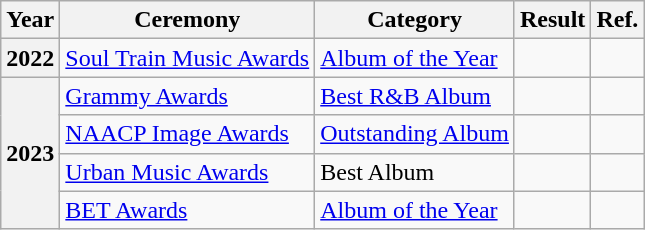<table class="wikitable sortable plainrowheaders" style="border:none; margin:0;">
<tr>
<th>Year</th>
<th>Ceremony</th>
<th>Category</th>
<th>Result</th>
<th>Ref.</th>
</tr>
<tr>
<th scope="row" rowspan="1">2022</th>
<td><a href='#'>Soul Train Music Awards</a></td>
<td><a href='#'>Album of the Year</a></td>
<td></td>
<td style="text-align:center;"></td>
</tr>
<tr>
<th scope="row" rowspan="4">2023</th>
<td><a href='#'>Grammy Awards</a></td>
<td><a href='#'>Best R&B Album</a></td>
<td></td>
<td style="text-align:center;"></td>
</tr>
<tr>
<td><a href='#'>NAACP Image Awards</a></td>
<td><a href='#'>Outstanding Album</a></td>
<td></td>
<td style="text-align:center;"></td>
</tr>
<tr>
<td><a href='#'>Urban Music Awards</a></td>
<td>Best Album</td>
<td></td>
<td style="text-align:center;"></td>
</tr>
<tr>
<td><a href='#'>BET Awards</a></td>
<td><a href='#'>Album of the Year</a></td>
<td></td>
<td style="text-align:center;"></td>
</tr>
</table>
